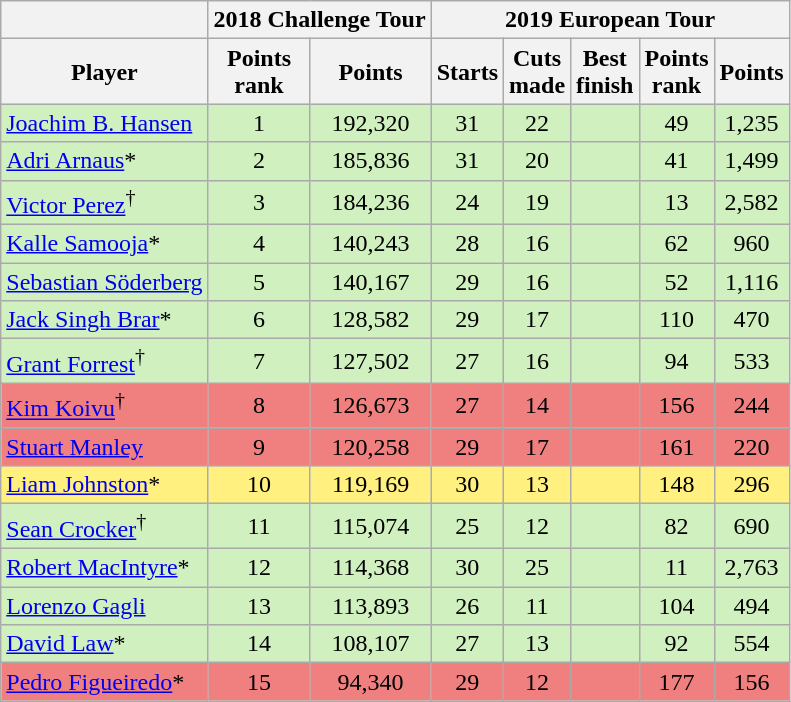<table class="wikitable sortable" style="text-align:center">
<tr>
<th></th>
<th colspan=2>2018 Challenge Tour</th>
<th colspan=6>2019 European Tour</th>
</tr>
<tr>
<th>Player</th>
<th>Points<br>rank</th>
<th>Points</th>
<th>Starts</th>
<th>Cuts<br>made</th>
<th>Best<br>finish</th>
<th>Points<br>rank</th>
<th>Points</th>
</tr>
<tr style="background:#D0F0C0;">
<td align=left> <a href='#'>Joachim B. Hansen</a></td>
<td>1</td>
<td>192,320</td>
<td>31</td>
<td>22</td>
<td></td>
<td>49</td>
<td>1,235</td>
</tr>
<tr style="background:#D0F0C0;">
<td align=left> <a href='#'>Adri Arnaus</a>*</td>
<td>2</td>
<td>185,836</td>
<td>31</td>
<td>20</td>
<td></td>
<td>41</td>
<td>1,499</td>
</tr>
<tr style="background:#D0F0C0;">
<td align=left> <a href='#'>Victor Perez</a><sup>†</sup></td>
<td>3</td>
<td>184,236</td>
<td>24</td>
<td>19</td>
<td></td>
<td>13</td>
<td>2,582</td>
</tr>
<tr style="background:#D0F0C0;">
<td align=left> <a href='#'>Kalle Samooja</a>*</td>
<td>4</td>
<td>140,243</td>
<td>28</td>
<td>16</td>
<td></td>
<td>62</td>
<td>960</td>
</tr>
<tr style="background:#D0F0C0;">
<td align=left> <a href='#'>Sebastian Söderberg</a></td>
<td>5</td>
<td>140,167</td>
<td>29</td>
<td>16</td>
<td></td>
<td>52</td>
<td>1,116</td>
</tr>
<tr style="background:#D0F0C0;">
<td align=left> <a href='#'>Jack Singh Brar</a>*</td>
<td>6</td>
<td>128,582</td>
<td>29</td>
<td>17</td>
<td></td>
<td>110</td>
<td>470</td>
</tr>
<tr style="background:#D0F0C0;">
<td align=left> <a href='#'>Grant Forrest</a><sup>†</sup></td>
<td>7</td>
<td>127,502</td>
<td>27</td>
<td>16</td>
<td></td>
<td>94</td>
<td>533</td>
</tr>
<tr style="background:#F08080;">
<td align=left> <a href='#'>Kim Koivu</a><sup>†</sup></td>
<td>8</td>
<td>126,673</td>
<td>27</td>
<td>14</td>
<td></td>
<td>156</td>
<td>244</td>
</tr>
<tr style="background:#F08080;">
<td align=left> <a href='#'>Stuart Manley</a></td>
<td>9</td>
<td>120,258</td>
<td>29</td>
<td>17</td>
<td></td>
<td>161</td>
<td>220</td>
</tr>
<tr style="background:#FFF080;">
<td align=left> <a href='#'>Liam Johnston</a>*</td>
<td>10</td>
<td>119,169</td>
<td>30</td>
<td>13</td>
<td></td>
<td>148</td>
<td>296</td>
</tr>
<tr style="background:#D0F0C0;">
<td align=left> <a href='#'>Sean Crocker</a><sup>†</sup></td>
<td>11</td>
<td>115,074</td>
<td>25</td>
<td>12</td>
<td></td>
<td>82</td>
<td>690</td>
</tr>
<tr style="background:#D0F0C0;">
<td align=left> <a href='#'>Robert MacIntyre</a>*</td>
<td>12</td>
<td>114,368</td>
<td>30</td>
<td>25</td>
<td></td>
<td>11</td>
<td>2,763</td>
</tr>
<tr style="background:#D0F0C0;">
<td align=left> <a href='#'>Lorenzo Gagli</a></td>
<td>13</td>
<td>113,893</td>
<td>26</td>
<td>11</td>
<td></td>
<td>104</td>
<td>494</td>
</tr>
<tr style="background:#D0F0C0;">
<td align=left> <a href='#'>David Law</a>*</td>
<td>14</td>
<td>108,107</td>
<td>27</td>
<td>13</td>
<td></td>
<td>92</td>
<td>554</td>
</tr>
<tr style="background:#F08080;">
<td align=left> <a href='#'>Pedro Figueiredo</a>*</td>
<td>15</td>
<td>94,340</td>
<td>29</td>
<td>12</td>
<td></td>
<td>177</td>
<td>156</td>
</tr>
</table>
